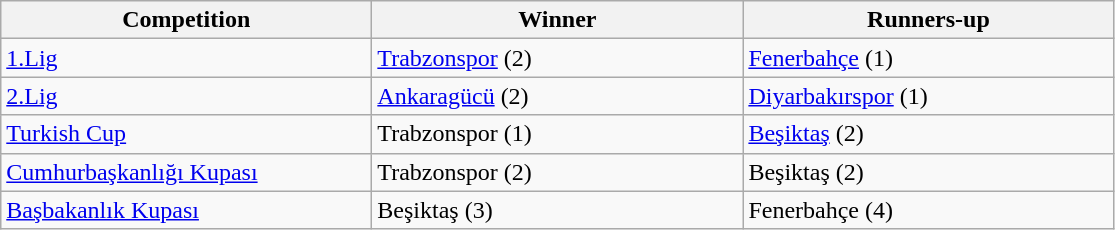<table class="wikitable">
<tr>
<th style="width:15em">Competition</th>
<th style="width:15em">Winner</th>
<th style="width:15em">Runners-up</th>
</tr>
<tr>
<td><a href='#'>1.Lig</a></td>
<td><a href='#'>Trabzonspor</a> (2)</td>
<td><a href='#'>Fenerbahçe</a> (1)</td>
</tr>
<tr>
<td><a href='#'>2.Lig</a></td>
<td><a href='#'>Ankaragücü</a> (2)</td>
<td><a href='#'>Diyarbakırspor</a> (1)</td>
</tr>
<tr>
<td><a href='#'>Turkish Cup</a></td>
<td>Trabzonspor (1)</td>
<td><a href='#'>Beşiktaş</a> (2)</td>
</tr>
<tr>
<td><a href='#'>Cumhurbaşkanlığı Kupası</a></td>
<td>Trabzonspor (2)</td>
<td>Beşiktaş (2)</td>
</tr>
<tr>
<td><a href='#'>Başbakanlık Kupası</a></td>
<td>Beşiktaş (3)</td>
<td>Fenerbahçe (4)</td>
</tr>
</table>
